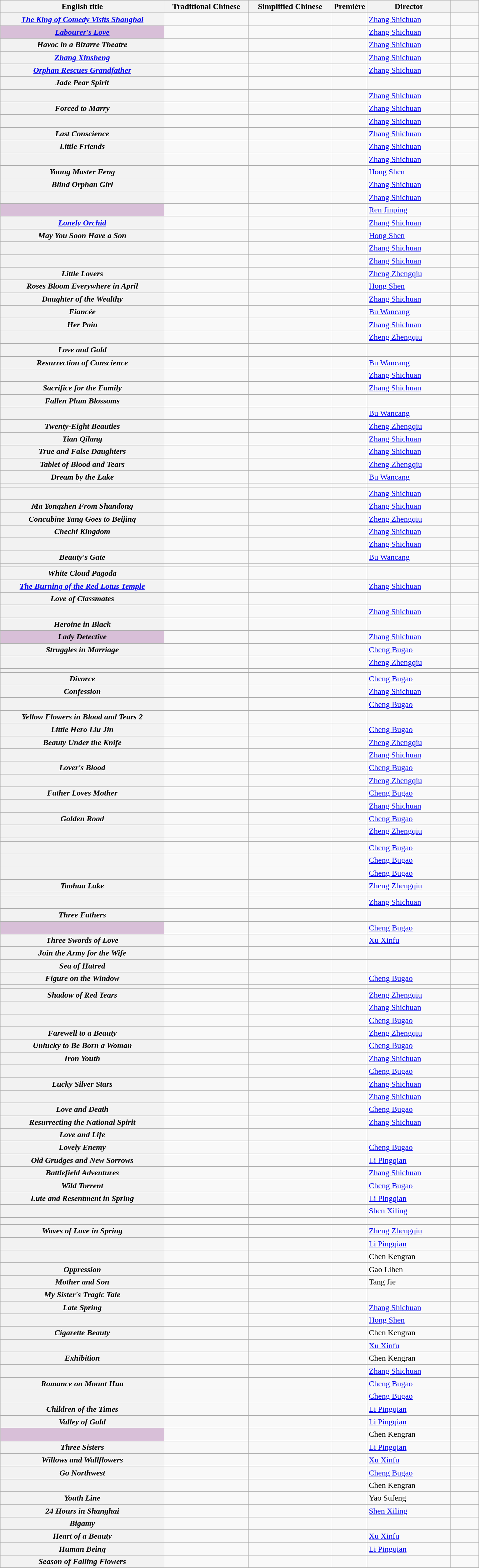<table class="wikitable plainrowheaders sortable" style="margin-right: 0;" style="text-align: center;">
<tr>
<th scope="col"  style="width:20em;">English title</th>
<th scope="col"  class="unsortable" style="width:10em;">Traditional Chinese</th>
<th scope="col"  class="unsortable" style="width:10em;">Simplified Chinese</th>
<th scope="col"  style="width:3em;">Première</th>
<th scope="col"  style="width:10em;">Director</th>
<th scope="col"  class="unsortable" style="width:3em;"></th>
</tr>
<tr>
<th scope="row"><em><a href='#'>The King of Comedy Visits Shanghai</a></em></th>
<td></td>
<td></td>
<td></td>
<td><a href='#'>Zhang Shichuan</a></td>
<td></td>
</tr>
<tr>
<th scope="row" style="background-color: #D8BFD8;"><em><a href='#'>Labourer's Love</a></em> </th>
<td></td>
<td></td>
<td></td>
<td><a href='#'>Zhang Shichuan</a></td>
<td></td>
</tr>
<tr>
<th scope="row"><em>Havoc in a Bizarre Theatre</em></th>
<td></td>
<td></td>
<td></td>
<td><a href='#'>Zhang Shichuan</a></td>
<td></td>
</tr>
<tr>
<th scope="row"><em><a href='#'>Zhang Xinsheng</a></em></th>
<td></td>
<td></td>
<td></td>
<td><a href='#'>Zhang Shichuan</a></td>
<td></td>
</tr>
<tr>
<th scope="row"><em><a href='#'>Orphan Rescues Grandfather</a></em></th>
<td></td>
<td></td>
<td></td>
<td><a href='#'>Zhang Shichuan</a></td>
<td></td>
</tr>
<tr>
<th scope="row"><em>Jade Pear Spirit</em></th>
<td></td>
<td></td>
<td></td>
<td></td>
<td></td>
</tr>
<tr>
<th scope="row"></th>
<td></td>
<td></td>
<td></td>
<td><a href='#'>Zhang Shichuan</a></td>
<td></td>
</tr>
<tr>
<th scope="row"><em>Forced to Marry</em></th>
<td></td>
<td></td>
<td></td>
<td><a href='#'>Zhang Shichuan</a></td>
<td></td>
</tr>
<tr>
<th scope="row"></th>
<td></td>
<td></td>
<td></td>
<td><a href='#'>Zhang Shichuan</a></td>
<td></td>
</tr>
<tr>
<th scope="row"><em>Last Conscience</em></th>
<td></td>
<td></td>
<td></td>
<td><a href='#'>Zhang Shichuan</a></td>
<td></td>
</tr>
<tr>
<th scope="row"><em>Little Friends</em></th>
<td></td>
<td></td>
<td></td>
<td><a href='#'>Zhang Shichuan</a></td>
<td></td>
</tr>
<tr>
<th scope="row"></th>
<td></td>
<td></td>
<td></td>
<td><a href='#'>Zhang Shichuan</a></td>
<td></td>
</tr>
<tr>
<th scope="row"><em>Young Master Feng</em></th>
<td></td>
<td></td>
<td></td>
<td><a href='#'>Hong Shen</a></td>
<td></td>
</tr>
<tr>
<th scope="row"><em>Blind Orphan Girl</em></th>
<td></td>
<td></td>
<td></td>
<td><a href='#'>Zhang Shichuan</a></td>
<td></td>
</tr>
<tr>
<th scope="row"></th>
<td></td>
<td></td>
<td></td>
<td><a href='#'>Zhang Shichuan</a></td>
<td></td>
</tr>
<tr>
<th scope="row" style="background-color: #D8BFD8;"> </th>
<td></td>
<td></td>
<td></td>
<td><a href='#'>Ren Jinping</a></td>
<td></td>
</tr>
<tr>
<th scope="row"><em><a href='#'>Lonely Orchid</a></em></th>
<td></td>
<td></td>
<td></td>
<td><a href='#'>Zhang Shichuan</a></td>
<td></td>
</tr>
<tr>
<th scope="row"><em>May You Soon Have a Son</em></th>
<td></td>
<td></td>
<td></td>
<td><a href='#'>Hong Shen</a></td>
<td></td>
</tr>
<tr>
<th scope="row"></th>
<td></td>
<td></td>
<td></td>
<td><a href='#'>Zhang Shichuan</a></td>
<td></td>
</tr>
<tr>
<th scope="row"></th>
<td></td>
<td></td>
<td></td>
<td><a href='#'>Zhang Shichuan</a></td>
<td></td>
</tr>
<tr>
<th scope="row"><em>Little Lovers</em></th>
<td></td>
<td></td>
<td></td>
<td><a href='#'>Zheng Zhengqiu</a></td>
<td></td>
</tr>
<tr>
<th scope="row"><em>Roses Bloom Everywhere in April</em></th>
<td></td>
<td></td>
<td></td>
<td><a href='#'>Hong Shen</a></td>
<td></td>
</tr>
<tr>
<th scope="row"><em>Daughter of the Wealthy</em></th>
<td></td>
<td></td>
<td></td>
<td><a href='#'>Zhang Shichuan</a></td>
<td></td>
</tr>
<tr>
<th scope="row"><em>Fiancée</em></th>
<td></td>
<td></td>
<td></td>
<td><a href='#'>Bu Wancang</a></td>
<td></td>
</tr>
<tr>
<th scope="row"><em>Her Pain</em></th>
<td></td>
<td></td>
<td></td>
<td><a href='#'>Zhang Shichuan</a></td>
<td></td>
</tr>
<tr>
<th scope="row"></th>
<td></td>
<td></td>
<td></td>
<td><a href='#'>Zheng Zhengqiu</a></td>
<td></td>
</tr>
<tr>
<th scope="row"><em>Love and Gold</em></th>
<td></td>
<td></td>
<td></td>
<td></td>
<td></td>
</tr>
<tr>
<th scope="row"><em>Resurrection of Conscience</em></th>
<td></td>
<td></td>
<td></td>
<td><a href='#'>Bu Wancang</a></td>
<td></td>
</tr>
<tr>
<th scope="row"></th>
<td></td>
<td></td>
<td></td>
<td><a href='#'>Zhang Shichuan</a></td>
<td></td>
</tr>
<tr>
<th scope="row"><em>Sacrifice for the Family</em></th>
<td></td>
<td></td>
<td></td>
<td><a href='#'>Zhang Shichuan</a></td>
<td></td>
</tr>
<tr>
<th scope="row"><em>Fallen Plum Blossoms</em></th>
<td></td>
<td></td>
<td></td>
<td></td>
<td></td>
</tr>
<tr>
<th scope="row"></th>
<td></td>
<td></td>
<td></td>
<td><a href='#'>Bu Wancang</a></td>
<td></td>
</tr>
<tr>
<th scope="row"><em>Twenty-Eight Beauties</em></th>
<td></td>
<td></td>
<td></td>
<td><a href='#'>Zheng Zhengqiu</a></td>
<td></td>
</tr>
<tr>
<th scope="row"><em>Tian Qilang</em></th>
<td></td>
<td></td>
<td></td>
<td><a href='#'>Zhang Shichuan</a></td>
<td></td>
</tr>
<tr>
<th scope="row"><em>True and False Daughters</em></th>
<td></td>
<td></td>
<td></td>
<td><a href='#'>Zhang Shichuan</a></td>
<td></td>
</tr>
<tr>
<th scope="row"><em>Tablet of Blood and Tears</em></th>
<td></td>
<td></td>
<td></td>
<td><a href='#'>Zheng Zhengqiu</a></td>
<td></td>
</tr>
<tr>
<th scope="row"><em>Dream by the Lake</em></th>
<td></td>
<td></td>
<td></td>
<td><a href='#'>Bu Wancang</a></td>
<td></td>
</tr>
<tr>
<th scope="row"></th>
<td></td>
<td></td>
<td></td>
<td></td>
<td></td>
</tr>
<tr>
<th scope="row"></th>
<td></td>
<td></td>
<td></td>
<td><a href='#'>Zhang Shichuan</a></td>
<td></td>
</tr>
<tr>
<th scope="row"><em>Ma Yongzhen From Shandong</em></th>
<td></td>
<td></td>
<td></td>
<td><a href='#'>Zhang Shichuan</a></td>
<td></td>
</tr>
<tr>
<th scope="row"><em>Concubine Yang Goes to Beijing</em></th>
<td></td>
<td></td>
<td></td>
<td><a href='#'>Zheng Zhengqiu</a></td>
<td></td>
</tr>
<tr>
<th scope="row"><em>Chechi Kingdom</em></th>
<td></td>
<td></td>
<td></td>
<td><a href='#'>Zhang Shichuan</a></td>
<td></td>
</tr>
<tr>
<th scope="row"></th>
<td></td>
<td></td>
<td></td>
<td><a href='#'>Zhang Shichuan</a></td>
<td></td>
</tr>
<tr>
<th scope="row"><em>Beauty's Gate</em></th>
<td></td>
<td></td>
<td></td>
<td><a href='#'>Bu Wancang</a></td>
<td></td>
</tr>
<tr>
<th scope="row"></th>
<td></td>
<td></td>
<td></td>
<td></td>
<td></td>
</tr>
<tr>
<th scope="row"><em>White Cloud Pagoda</em></th>
<td></td>
<td></td>
<td></td>
<td></td>
<td></td>
</tr>
<tr>
<th scope="row"><em><a href='#'>The Burning of the Red Lotus Temple</a></em></th>
<td></td>
<td></td>
<td></td>
<td><a href='#'>Zhang Shichuan</a></td>
<td></td>
</tr>
<tr>
<th scope="row"><em>Love of Classmates</em></th>
<td></td>
<td></td>
<td></td>
<td></td>
<td></td>
</tr>
<tr>
<th scope="row"></th>
<td></td>
<td></td>
<td></td>
<td><a href='#'>Zhang Shichuan</a></td>
<td></td>
</tr>
<tr>
<th scope="row"><em>Heroine in Black</em></th>
<td></td>
<td></td>
<td></td>
<td></td>
<td></td>
</tr>
<tr>
<th scope="row" style="background-color: #D8BFD8;"><em>Lady Detective</em> </th>
<td></td>
<td></td>
<td></td>
<td><a href='#'>Zhang Shichuan</a></td>
<td></td>
</tr>
<tr>
<th scope="row"><em>Struggles in Marriage</em></th>
<td></td>
<td></td>
<td></td>
<td><a href='#'>Cheng Bugao</a></td>
<td></td>
</tr>
<tr>
<th scope="row"></th>
<td></td>
<td></td>
<td></td>
<td><a href='#'>Zheng Zhengqiu</a></td>
<td></td>
</tr>
<tr>
<th scope="row"></th>
<td></td>
<td></td>
<td></td>
<td></td>
<td></td>
</tr>
<tr>
<th scope="row"><em>Divorce</em></th>
<td></td>
<td></td>
<td></td>
<td><a href='#'>Cheng Bugao</a></td>
<td></td>
</tr>
<tr>
<th scope="row"><em>Confession</em></th>
<td></td>
<td></td>
<td></td>
<td><a href='#'>Zhang Shichuan</a></td>
<td></td>
</tr>
<tr>
<th scope="row"></th>
<td></td>
<td></td>
<td></td>
<td><a href='#'>Cheng Bugao</a></td>
<td></td>
</tr>
<tr>
<th scope="row"><em>Yellow Flowers in Blood and Tears 2</em></th>
<td></td>
<td></td>
<td></td>
<td></td>
<td></td>
</tr>
<tr>
<th scope="row"><em>Little Hero Liu Jin</em></th>
<td></td>
<td></td>
<td></td>
<td><a href='#'>Cheng Bugao</a></td>
<td></td>
</tr>
<tr>
<th scope="row"><em>Beauty Under the Knife</em></th>
<td></td>
<td></td>
<td></td>
<td><a href='#'>Zheng Zhengqiu</a></td>
<td></td>
</tr>
<tr>
<th scope="row"></th>
<td></td>
<td></td>
<td></td>
<td><a href='#'>Zhang Shichuan</a></td>
<td></td>
</tr>
<tr>
<th scope="row"><em>Lover's Blood</em></th>
<td></td>
<td></td>
<td></td>
<td><a href='#'>Cheng Bugao</a></td>
<td></td>
</tr>
<tr>
<th scope="row"></th>
<td></td>
<td></td>
<td></td>
<td><a href='#'>Zheng Zhengqiu</a></td>
<td></td>
</tr>
<tr>
<th scope="row"><em>Father Loves Mother</em></th>
<td></td>
<td></td>
<td></td>
<td><a href='#'>Cheng Bugao</a></td>
<td></td>
</tr>
<tr>
<th scope="row"></th>
<td></td>
<td></td>
<td></td>
<td><a href='#'>Zhang Shichuan</a></td>
<td></td>
</tr>
<tr>
<th scope="row"><em>Golden Road</em></th>
<td></td>
<td></td>
<td></td>
<td><a href='#'>Cheng Bugao</a></td>
<td></td>
</tr>
<tr>
<th scope="row"></th>
<td></td>
<td></td>
<td></td>
<td><a href='#'>Zheng Zhengqiu</a></td>
<td></td>
</tr>
<tr>
<th scope="row"></th>
<td></td>
<td></td>
<td></td>
<td></td>
<td></td>
</tr>
<tr>
<th scope="row"></th>
<td></td>
<td></td>
<td></td>
<td><a href='#'>Cheng Bugao</a></td>
<td></td>
</tr>
<tr>
<th scope="row"></th>
<td></td>
<td></td>
<td></td>
<td><a href='#'>Cheng Bugao</a></td>
<td></td>
</tr>
<tr>
<th scope="row"></th>
<td></td>
<td></td>
<td></td>
<td><a href='#'>Cheng Bugao</a></td>
<td></td>
</tr>
<tr>
<th scope="row"><em>Taohua Lake</em></th>
<td></td>
<td></td>
<td></td>
<td><a href='#'>Zheng Zhengqiu</a></td>
<td></td>
</tr>
<tr>
<th scope="row"></th>
<td></td>
<td></td>
<td></td>
<td></td>
<td></td>
</tr>
<tr>
<th scope="row"></th>
<td></td>
<td></td>
<td></td>
<td><a href='#'>Zhang Shichuan</a></td>
<td></td>
</tr>
<tr>
<th scope="row"><em>Three Fathers</em></th>
<td></td>
<td></td>
<td></td>
<td></td>
<td></td>
</tr>
<tr>
<th scope="row" style="background-color: #D8BFD8;"> </th>
<td></td>
<td></td>
<td></td>
<td><a href='#'>Cheng Bugao</a></td>
<td></td>
</tr>
<tr>
<th scope="row"><em>Three Swords of Love</em></th>
<td></td>
<td></td>
<td></td>
<td><a href='#'>Xu Xinfu</a></td>
<td></td>
</tr>
<tr>
<th scope="row"><em>Join the Army for the Wife</em></th>
<td></td>
<td></td>
<td></td>
<td></td>
<td></td>
</tr>
<tr>
<th scope="row"><em>Sea of Hatred</em></th>
<td></td>
<td></td>
<td></td>
<td></td>
<td></td>
</tr>
<tr>
<th scope="row"><em>Figure on the Window</em></th>
<td></td>
<td></td>
<td></td>
<td><a href='#'>Cheng Bugao</a></td>
<td></td>
</tr>
<tr>
<th scope="row"></th>
<td></td>
<td></td>
<td></td>
<td></td>
<td></td>
</tr>
<tr>
<th scope="row"><em>Shadow of Red Tears</em></th>
<td></td>
<td></td>
<td></td>
<td><a href='#'>Zheng Zhengqiu</a></td>
<td></td>
</tr>
<tr>
<th scope="row"></th>
<td></td>
<td></td>
<td></td>
<td><a href='#'>Zhang Shichuan</a></td>
<td></td>
</tr>
<tr>
<th scope="row"></th>
<td></td>
<td></td>
<td></td>
<td><a href='#'>Cheng Bugao</a></td>
<td></td>
</tr>
<tr>
<th scope="row"><em>Farewell to a Beauty</em></th>
<td></td>
<td></td>
<td></td>
<td><a href='#'>Zheng Zhengqiu</a></td>
<td></td>
</tr>
<tr>
<th scope="row"><em>Unlucky to Be Born a Woman</em></th>
<td></td>
<td></td>
<td></td>
<td><a href='#'>Cheng Bugao</a></td>
<td></td>
</tr>
<tr>
<th scope="row"><em>Iron Youth</em></th>
<td></td>
<td></td>
<td></td>
<td><a href='#'>Zhang Shichuan</a></td>
<td></td>
</tr>
<tr>
<th scope="row"></th>
<td></td>
<td></td>
<td></td>
<td><a href='#'>Cheng Bugao</a></td>
<td></td>
</tr>
<tr>
<th scope="row"><em>Lucky Silver Stars</em></th>
<td></td>
<td></td>
<td></td>
<td><a href='#'>Zhang Shichuan</a></td>
<td></td>
</tr>
<tr>
<th scope="row"></th>
<td></td>
<td></td>
<td></td>
<td><a href='#'>Zhang Shichuan</a></td>
<td></td>
</tr>
<tr>
<th scope="row"><em>Love and Death</em></th>
<td></td>
<td></td>
<td></td>
<td><a href='#'>Cheng Bugao</a></td>
<td></td>
</tr>
<tr>
<th scope="row"><em>Resurrecting the National Spirit</em></th>
<td></td>
<td></td>
<td></td>
<td><a href='#'>Zhang Shichuan</a></td>
<td></td>
</tr>
<tr>
<th scope="row"><em>Love and Life</em></th>
<td></td>
<td></td>
<td></td>
<td></td>
<td></td>
</tr>
<tr>
<th scope="row"><em>Lovely Enemy</em></th>
<td></td>
<td></td>
<td></td>
<td><a href='#'>Cheng Bugao</a></td>
<td></td>
</tr>
<tr>
<th scope="row"><em>Old Grudges and New Sorrows</em></th>
<td></td>
<td></td>
<td></td>
<td><a href='#'>Li Pingqian</a></td>
<td></td>
</tr>
<tr>
<th scope="row"><em>Battlefield Adventures</em></th>
<td></td>
<td></td>
<td></td>
<td><a href='#'>Zhang Shichuan</a></td>
<td></td>
</tr>
<tr>
<th scope="row"><em>Wild Torrent</em></th>
<td></td>
<td></td>
<td></td>
<td><a href='#'>Cheng Bugao</a></td>
<td></td>
</tr>
<tr>
<th scope="row"><em>Lute and Resentment in Spring</em></th>
<td></td>
<td></td>
<td></td>
<td><a href='#'>Li Pingqian</a></td>
<td></td>
</tr>
<tr>
<th scope="row"></th>
<td></td>
<td></td>
<td></td>
<td><a href='#'>Shen Xiling</a></td>
<td></td>
</tr>
<tr>
<th scope="row"></th>
<td></td>
<td></td>
<td></td>
<td></td>
<td></td>
</tr>
<tr>
<th scope="row"></th>
<td></td>
<td></td>
<td></td>
<td></td>
<td></td>
</tr>
<tr>
<th scope="row"><em>Waves of Love in Spring</em></th>
<td></td>
<td></td>
<td></td>
<td><a href='#'>Zheng Zhengqiu</a></td>
<td></td>
</tr>
<tr>
<th scope="row"></th>
<td></td>
<td></td>
<td></td>
<td><a href='#'>Li Pingqian</a></td>
<td></td>
</tr>
<tr>
<th scope="row"></th>
<td></td>
<td></td>
<td></td>
<td>Chen Kengran</td>
<td></td>
</tr>
<tr>
<th scope="row"><em>Oppression</em></th>
<td></td>
<td></td>
<td></td>
<td>Gao Lihen</td>
<td></td>
</tr>
<tr>
<th scope="row"><em>Mother and Son</em></th>
<td></td>
<td></td>
<td></td>
<td>Tang Jie</td>
<td></td>
</tr>
<tr>
<th scope="row"><em>My Sister's Tragic Tale</em></th>
<td></td>
<td></td>
<td></td>
<td></td>
<td></td>
</tr>
<tr>
<th scope="row"><em>Late Spring</em></th>
<td></td>
<td></td>
<td></td>
<td><a href='#'>Zhang Shichuan</a></td>
<td></td>
</tr>
<tr>
<th scope="row"></th>
<td></td>
<td></td>
<td></td>
<td><a href='#'>Hong Shen</a></td>
<td></td>
</tr>
<tr>
<th scope="row"><em>Cigarette Beauty</em></th>
<td></td>
<td></td>
<td></td>
<td>Chen Kengran</td>
<td></td>
</tr>
<tr>
<th scope="row"></th>
<td></td>
<td></td>
<td></td>
<td><a href='#'>Xu Xinfu</a></td>
<td></td>
</tr>
<tr>
<th scope="row"><em>Exhibition</em></th>
<td></td>
<td></td>
<td></td>
<td>Chen Kengran</td>
<td></td>
</tr>
<tr>
<th scope="row"></th>
<td></td>
<td></td>
<td></td>
<td><a href='#'>Zhang Shichuan</a></td>
<td></td>
</tr>
<tr>
<th scope="row"><em>Romance on Mount Hua</em></th>
<td></td>
<td></td>
<td></td>
<td><a href='#'>Cheng Bugao</a></td>
<td></td>
</tr>
<tr>
<th scope="row"></th>
<td></td>
<td></td>
<td></td>
<td><a href='#'>Cheng Bugao</a></td>
<td></td>
</tr>
<tr>
<th scope="row"><em>Children of the Times</em></th>
<td></td>
<td></td>
<td></td>
<td><a href='#'>Li Pingqian</a></td>
<td></td>
</tr>
<tr>
<th scope="row"><em>Valley of Gold</em></th>
<td></td>
<td></td>
<td></td>
<td><a href='#'>Li Pingqian</a></td>
<td></td>
</tr>
<tr>
<th scope="row" style="background-color: #D8BFD8;"> </th>
<td></td>
<td></td>
<td></td>
<td>Chen Kengran</td>
<td></td>
</tr>
<tr>
<th scope="row"><em>Three Sisters</em></th>
<td></td>
<td></td>
<td></td>
<td><a href='#'>Li Pingqian</a></td>
<td></td>
</tr>
<tr>
<th scope="row"><em>Willows and Wallflowers</em></th>
<td></td>
<td></td>
<td></td>
<td><a href='#'>Xu Xinfu</a></td>
<td></td>
</tr>
<tr>
<th scope="row"><em>Go Northwest</em></th>
<td></td>
<td></td>
<td></td>
<td><a href='#'>Cheng Bugao</a></td>
<td></td>
</tr>
<tr>
<th scope="row"></th>
<td></td>
<td></td>
<td></td>
<td>Chen Kengran</td>
<td></td>
</tr>
<tr>
<th scope="row"><em>Youth Line</em></th>
<td></td>
<td></td>
<td></td>
<td>Yao Sufeng</td>
<td></td>
</tr>
<tr>
<th scope="row"><em>24 Hours in Shanghai</em></th>
<td></td>
<td></td>
<td></td>
<td><a href='#'>Shen Xiling</a></td>
<td></td>
</tr>
<tr>
<th scope="row"><em>Bigamy</em></th>
<td></td>
<td></td>
<td></td>
<td></td>
<td></td>
</tr>
<tr>
<th scope="row"><em>Heart of a Beauty</em></th>
<td></td>
<td></td>
<td></td>
<td><a href='#'>Xu Xinfu</a></td>
<td></td>
</tr>
<tr>
<th scope="row"><em>Human Being</em></th>
<td></td>
<td></td>
<td></td>
<td><a href='#'>Li Pingqian</a></td>
<td></td>
</tr>
<tr>
<th scope="row"><em>Season of Falling Flowers</em></th>
<td></td>
<td></td>
<td></td>
<td></td>
<td></td>
</tr>
<tr>
</tr>
</table>
